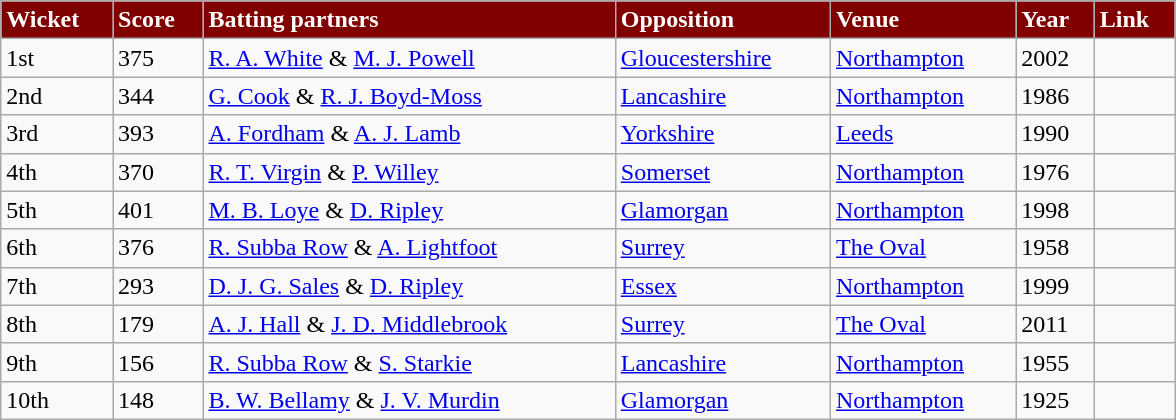<table class="wikitable" style="width:62%">
<tr>
<th style="background:maroon; color:white; text-align:left;">Wicket</th>
<th style="background:maroon; color:white; text-align:left;">Score</th>
<th style="background:maroon; color:white; text-align:left;">Batting partners</th>
<th style="background:maroon; color:white; text-align:left;">Opposition</th>
<th style="background:maroon; color:white; text-align:left;">Venue</th>
<th style="background:maroon; color:white; text-align:left;">Year</th>
<th style="background:maroon; color:white; text-align:left;">Link</th>
</tr>
<tr>
<td>1st</td>
<td>375</td>
<td><a href='#'>R. A. White</a> & <a href='#'>M. J. Powell</a></td>
<td><a href='#'>Gloucestershire</a></td>
<td><a href='#'>Northampton</a></td>
<td>2002</td>
<td></td>
</tr>
<tr>
<td>2nd</td>
<td>344</td>
<td><a href='#'>G. Cook</a> & <a href='#'>R. J. Boyd-Moss</a></td>
<td><a href='#'>Lancashire</a></td>
<td><a href='#'>Northampton</a></td>
<td>1986</td>
<td></td>
</tr>
<tr>
<td>3rd</td>
<td>393</td>
<td><a href='#'>A. Fordham</a> & <a href='#'>A. J. Lamb</a></td>
<td><a href='#'>Yorkshire</a></td>
<td><a href='#'>Leeds</a></td>
<td>1990</td>
<td></td>
</tr>
<tr>
<td>4th</td>
<td>370</td>
<td><a href='#'>R. T. Virgin</a> & <a href='#'>P. Willey</a></td>
<td><a href='#'>Somerset</a></td>
<td><a href='#'>Northampton</a></td>
<td>1976</td>
<td></td>
</tr>
<tr>
<td>5th</td>
<td>401</td>
<td><a href='#'>M. B. Loye</a> & <a href='#'>D. Ripley</a></td>
<td><a href='#'>Glamorgan</a></td>
<td><a href='#'>Northampton</a></td>
<td>1998</td>
<td></td>
</tr>
<tr>
<td>6th</td>
<td>376</td>
<td><a href='#'>R. Subba Row</a> & <a href='#'>A. Lightfoot</a></td>
<td><a href='#'>Surrey</a></td>
<td><a href='#'>The Oval</a></td>
<td>1958</td>
<td></td>
</tr>
<tr>
<td>7th</td>
<td>293</td>
<td><a href='#'>D. J. G. Sales</a> & <a href='#'>D. Ripley</a></td>
<td><a href='#'>Essex</a></td>
<td><a href='#'>Northampton</a></td>
<td>1999</td>
<td></td>
</tr>
<tr>
<td>8th</td>
<td>179</td>
<td><a href='#'>A. J. Hall</a> & <a href='#'>J. D. Middlebrook</a></td>
<td><a href='#'>Surrey</a></td>
<td><a href='#'>The Oval</a></td>
<td>2011</td>
<td></td>
</tr>
<tr>
<td>9th</td>
<td>156</td>
<td><a href='#'>R. Subba Row</a> & <a href='#'>S. Starkie</a></td>
<td><a href='#'>Lancashire</a></td>
<td><a href='#'>Northampton</a></td>
<td>1955</td>
<td></td>
</tr>
<tr>
<td>10th</td>
<td>148</td>
<td><a href='#'>B. W. Bellamy</a> & <a href='#'>J. V. Murdin</a></td>
<td><a href='#'>Glamorgan</a></td>
<td><a href='#'>Northampton</a></td>
<td>1925</td>
<td></td>
</tr>
</table>
